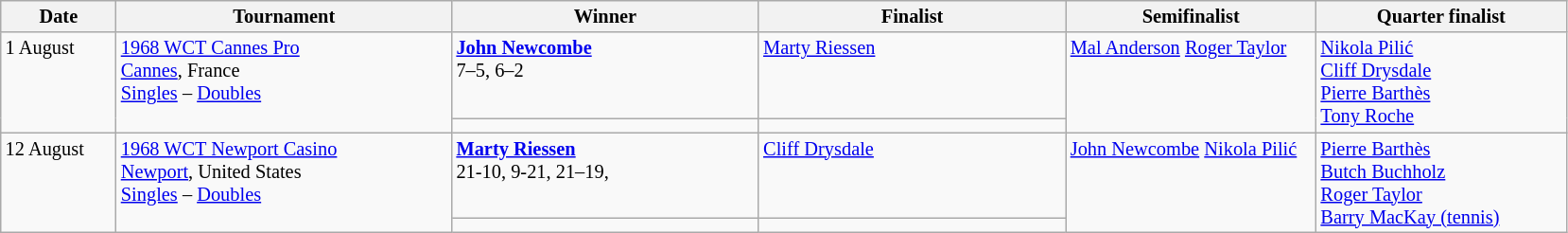<table class="wikitable" style="font-size:85%;">
<tr>
<th width="75">Date</th>
<th width="230">Tournament</th>
<th width="210">Winner</th>
<th width="210">Finalist</th>
<th width="170">Semifinalist</th>
<th width="170">Quarter finalist</th>
</tr>
<tr valign=top>
<td rowspan=2>1 August</td>
<td rowspan=2><a href='#'>1968 WCT Cannes Pro</a><br> <a href='#'>Cannes</a>, France<br><a href='#'>Singles</a> – <a href='#'>Doubles</a></td>
<td> <strong><a href='#'>John Newcombe</a></strong><br>7–5, 6–2</td>
<td> <a href='#'>Marty Riessen</a></td>
<td rowspan=2> <a href='#'>Mal Anderson</a>   <a href='#'>Roger Taylor</a></td>
<td rowspan=2> <a href='#'>Nikola Pilić</a> <br> <a href='#'>Cliff Drysdale</a>  <br>  <a href='#'>Pierre Barthès</a>  <br> <a href='#'>Tony Roche</a></td>
</tr>
<tr valign=top>
<td></td>
<td></td>
</tr>
<tr valign=top>
<td rowspan=2>12 August</td>
<td rowspan=2><a href='#'>1968 WCT Newport Casino</a><br> <a href='#'>Newport</a>, United States<br><a href='#'>Singles</a> – <a href='#'>Doubles</a></td>
<td> <strong><a href='#'>Marty Riessen</a></strong><br>21-10, 9-21, 21–19,</td>
<td> <a href='#'>Cliff Drysdale</a></td>
<td rowspan=2>  <a href='#'>John Newcombe</a>  <a href='#'>Nikola Pilić</a></td>
<td rowspan=2> <a href='#'>Pierre Barthès</a><br> <a href='#'>Butch Buchholz</a><br> <a href='#'>Roger Taylor</a><br> <a href='#'>Barry MacKay (tennis)</a></td>
</tr>
<tr valign=top>
<td></td>
<td></td>
</tr>
</table>
